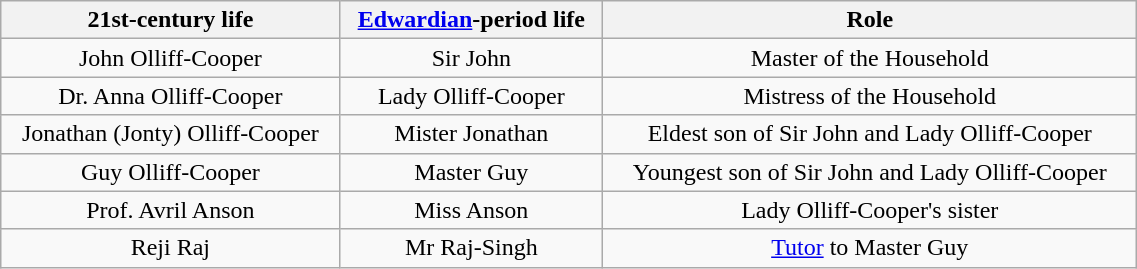<table class="wikitable" style="text-align:center; width:60%">
<tr>
<th>21st-century life</th>
<th><a href='#'>Edwardian</a>-period life</th>
<th>Role</th>
</tr>
<tr>
<td>John Olliff-Cooper</td>
<td>Sir John</td>
<td>Master of the Household</td>
</tr>
<tr>
<td>Dr. Anna Olliff-Cooper</td>
<td>Lady Olliff-Cooper</td>
<td>Mistress of the Household</td>
</tr>
<tr>
<td>Jonathan (Jonty) Olliff-Cooper</td>
<td>Mister Jonathan</td>
<td>Eldest son of Sir John and Lady Olliff-Cooper</td>
</tr>
<tr>
<td>Guy Olliff-Cooper</td>
<td>Master Guy</td>
<td>Youngest son of Sir John and Lady Olliff-Cooper</td>
</tr>
<tr>
<td>Prof. Avril Anson</td>
<td>Miss Anson</td>
<td>Lady Olliff-Cooper's sister</td>
</tr>
<tr>
<td>Reji Raj</td>
<td>Mr Raj-Singh</td>
<td><a href='#'>Tutor</a> to Master Guy</td>
</tr>
</table>
